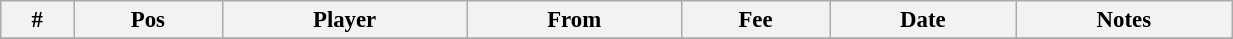<table class="wikitable" style="width:65%; text-align:center; font-size:95%; text-align:left;">
<tr>
<th><strong>#</strong></th>
<th><strong>Pos</strong></th>
<th><strong>Player</strong></th>
<th><strong>From</strong></th>
<th><strong>Fee</strong></th>
<th><strong>Date</strong></th>
<th><strong>Notes</strong></th>
</tr>
<tr>
</tr>
</table>
